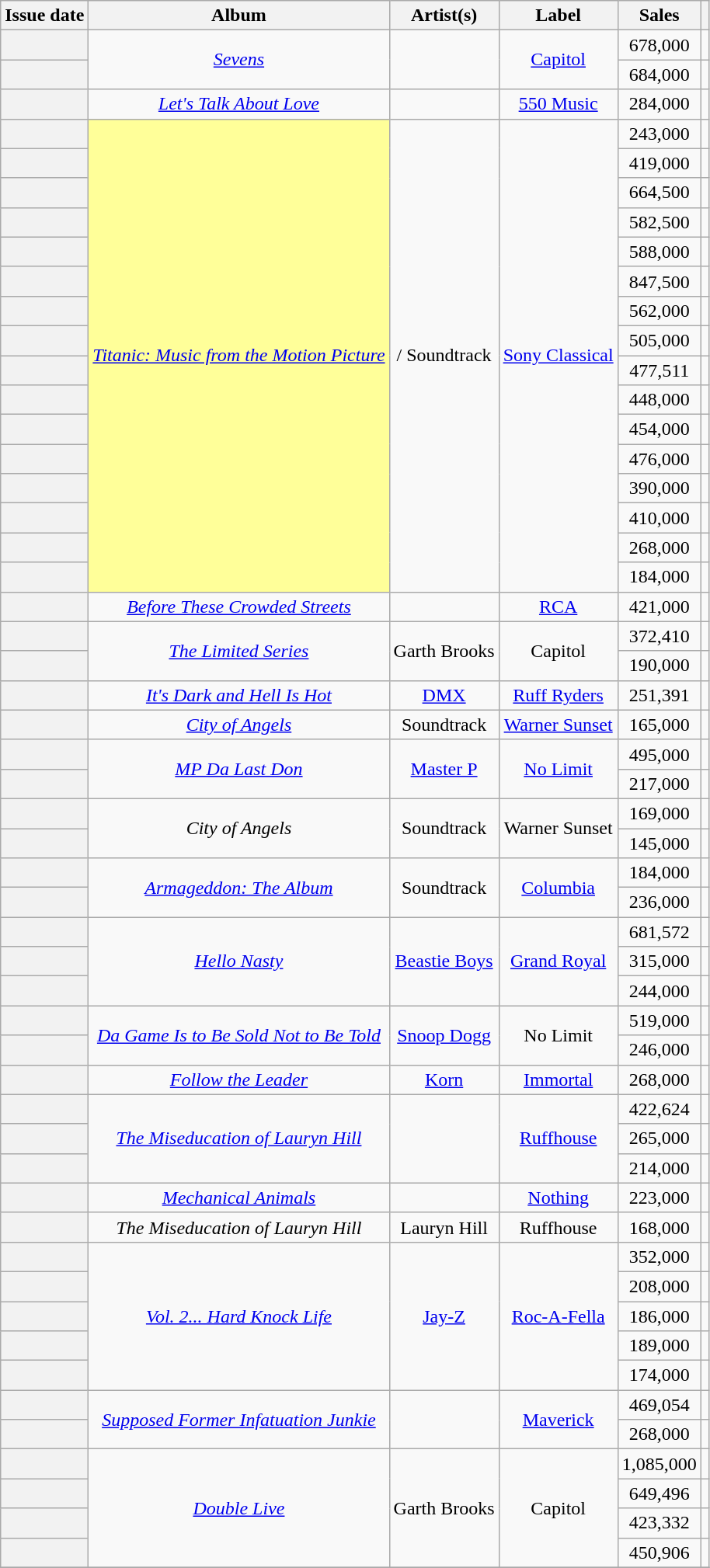<table class="wikitable sortable plainrowheaders" style="text-align: center">
<tr>
<th scope=col>Issue date</th>
<th scope=col>Album</th>
<th scope=col>Artist(s)</th>
<th scope=col>Label</th>
<th scope=col>Sales</th>
<th scope=col class="unsortable"></th>
</tr>
<tr>
<th scope="row"></th>
<td style="text-align: center;" rowspan=2><em><a href='#'>Sevens</a></em></td>
<td style="text-align: center;" rowspan=2></td>
<td style="text-align: center;" rowspan=2><a href='#'>Capitol</a></td>
<td style="text-align: center;">678,000</td>
<td></td>
</tr>
<tr>
<th scope="row"></th>
<td style="text-align: center;">684,000</td>
<td></td>
</tr>
<tr>
<th scope="row"></th>
<td style="text-align: center;"><em><a href='#'>Let's Talk About Love</a></em></td>
<td style="text-align: center;"></td>
<td style="text-align: center;"><a href='#'>550 Music</a></td>
<td style="text-align: center;">284,000</td>
<td></td>
</tr>
<tr>
<th scope="row"></th>
<td rowspan="16" bgcolor="#FFFF99" style="text-align:center;"><em><a href='#'>Titanic: Music from the Motion Picture</a></em> </td>
<td rowspan="16" style="text-align: center;"> / Soundtrack</td>
<td rowspan="16" style="text-align: center;"><a href='#'>Sony Classical</a></td>
<td style="text-align: center;">243,000</td>
<td></td>
</tr>
<tr>
<th scope="row"></th>
<td style="text-align: center;">419,000</td>
<td></td>
</tr>
<tr>
<th scope="row"></th>
<td style="text-align: center;">664,500</td>
<td></td>
</tr>
<tr>
<th scope="row"></th>
<td style="text-align: center;">582,500</td>
<td></td>
</tr>
<tr>
<th scope="row"></th>
<td style="text-align: center;">588,000</td>
<td></td>
</tr>
<tr>
<th scope="row"></th>
<td style="text-align: center;">847,500</td>
<td></td>
</tr>
<tr>
<th scope="row"></th>
<td style="text-align: center;">562,000</td>
<td></td>
</tr>
<tr>
<th scope="row"></th>
<td style="text-align: center;">505,000</td>
<td></td>
</tr>
<tr>
<th scope="row"></th>
<td style="text-align: center;">477,511</td>
<td></td>
</tr>
<tr>
<th scope="row"></th>
<td style="text-align: center;">448,000</td>
<td></td>
</tr>
<tr>
<th scope="row"></th>
<td style="text-align: center;">454,000</td>
<td></td>
</tr>
<tr>
<th scope="row"></th>
<td style="text-align: center;">476,000</td>
<td></td>
</tr>
<tr>
<th scope="row"></th>
<td style="text-align: center;">390,000</td>
<td></td>
</tr>
<tr>
<th scope="row"></th>
<td style="text-align: center;">410,000</td>
<td></td>
</tr>
<tr>
<th scope="row"></th>
<td style="text-align: center;">268,000</td>
<td></td>
</tr>
<tr>
<th scope="row"></th>
<td style="text-align: center;">184,000</td>
<td></td>
</tr>
<tr>
<th scope="row"></th>
<td style="text-align: center;"><em><a href='#'>Before These Crowded Streets</a></em></td>
<td style="text-align: center;"></td>
<td style="text-align: center;"><a href='#'>RCA</a></td>
<td style="text-align: center;">421,000</td>
<td></td>
</tr>
<tr>
<th scope="row"></th>
<td style="text-align: center;" rowspan=2><em><a href='#'>The Limited Series</a></em></td>
<td style="text-align: center;" rowspan=2 data-sort-value="Brooks, Garth">Garth Brooks</td>
<td style="text-align: center;" rowspan=2>Capitol</td>
<td style="text-align: center;">372,410</td>
<td></td>
</tr>
<tr>
<th scope="row"></th>
<td style="text-align: center;">190,000</td>
<td></td>
</tr>
<tr>
<th scope="row"></th>
<td style="text-align: center;"><em><a href='#'>It's Dark and Hell Is Hot</a></em></td>
<td style="text-align: center;"><a href='#'>DMX</a></td>
<td style="text-align: center;"><a href='#'>Ruff Ryders</a></td>
<td style="text-align: center;">251,391</td>
<td></td>
</tr>
<tr>
<th scope="row"></th>
<td style="text-align: center;"><em><a href='#'>City of Angels</a></em></td>
<td style="text-align: center;">Soundtrack</td>
<td style="text-align: center;"><a href='#'>Warner Sunset</a></td>
<td style="text-align: center;">165,000</td>
<td></td>
</tr>
<tr>
<th scope="row"></th>
<td style="text-align: center;" rowspan=2><em><a href='#'>MP Da Last Don</a></em></td>
<td style="text-align: center;" rowspan=2><a href='#'>Master P</a></td>
<td style="text-align: center;" rowspan=2><a href='#'>No Limit</a></td>
<td style="text-align: center;">495,000</td>
<td></td>
</tr>
<tr>
<th scope="row"></th>
<td style="text-align: center;">217,000</td>
<td></td>
</tr>
<tr>
<th scope="row"></th>
<td style="text-align: center;" rowspan=2><em>City of Angels</em></td>
<td style="text-align: center;" rowspan=2>Soundtrack</td>
<td style="text-align: center;" rowspan=2>Warner Sunset</td>
<td style="text-align: center;">169,000</td>
<td></td>
</tr>
<tr>
<th scope="row"></th>
<td style="text-align: center;">145,000</td>
<td></td>
</tr>
<tr>
<th scope="row"></th>
<td style="text-align: center;" rowspan=2><em><a href='#'>Armageddon: The Album</a></em></td>
<td style="text-align: center;" rowspan=2>Soundtrack</td>
<td style="text-align: center;" rowspan=2><a href='#'>Columbia</a></td>
<td style="text-align: center;">184,000</td>
<td></td>
</tr>
<tr>
<th scope="row"></th>
<td style="text-align: center;">236,000</td>
<td></td>
</tr>
<tr>
<th scope="row"></th>
<td style="text-align: center;" rowspan=3><em><a href='#'>Hello Nasty</a></em></td>
<td style="text-align: center;" rowspan=3><a href='#'>Beastie Boys</a></td>
<td style="text-align: center;" rowspan=3><a href='#'>Grand Royal</a></td>
<td style="text-align: center;">681,572</td>
<td></td>
</tr>
<tr>
<th scope="row"></th>
<td style="text-align: center;">315,000</td>
<td></td>
</tr>
<tr>
<th scope="row"></th>
<td style="text-align: center;">244,000</td>
<td></td>
</tr>
<tr>
<th scope="row"></th>
<td style="text-align: center;" rowspan=2><em><a href='#'>Da Game Is to Be Sold Not to Be Told</a></em></td>
<td style="text-align: center;" rowspan=2><a href='#'>Snoop Dogg</a></td>
<td style="text-align: center;" rowspan=2>No Limit</td>
<td style="text-align: center;">519,000</td>
<td></td>
</tr>
<tr>
<th scope="row"></th>
<td style="text-align: center;">246,000</td>
<td></td>
</tr>
<tr>
<th scope="row"></th>
<td style="text-align: center;"><em><a href='#'>Follow the Leader</a></em></td>
<td style="text-align: center;"><a href='#'>Korn</a></td>
<td style="text-align: center;"><a href='#'>Immortal</a></td>
<td style="text-align: center;">268,000</td>
<td></td>
</tr>
<tr>
<th scope="row"></th>
<td style="text-align: center;" rowspan=3><em><a href='#'>The Miseducation of Lauryn Hill</a></em></td>
<td style="text-align: center;" rowspan=3></td>
<td style="text-align: center;" rowspan=3><a href='#'>Ruffhouse</a></td>
<td style="text-align: center;">422,624</td>
<td></td>
</tr>
<tr>
<th scope="row"></th>
<td style="text-align: center;">265,000</td>
<td></td>
</tr>
<tr>
<th scope="row"></th>
<td style="text-align: center;">214,000</td>
<td></td>
</tr>
<tr>
<th scope="row"></th>
<td style="text-align: center;"><em><a href='#'>Mechanical Animals</a></em></td>
<td style="text-align: center;"></td>
<td style="text-align: center;"><a href='#'>Nothing</a></td>
<td style="text-align: center;">223,000</td>
<td></td>
</tr>
<tr>
<th scope="row"></th>
<td style="text-align: center;"><em>The Miseducation of Lauryn Hill</em></td>
<td style="text-align: center;" data-sort-value="Hill, Lauryn">Lauryn Hill</td>
<td style="text-align: center;">Ruffhouse</td>
<td style="text-align: center;">168,000</td>
<td></td>
</tr>
<tr>
<th scope="row"></th>
<td style="text-align: center;" rowspan=5><em><a href='#'>Vol. 2... Hard Knock Life</a></em></td>
<td style="text-align: center;" rowspan=5><a href='#'>Jay-Z</a></td>
<td style="text-align: center;" rowspan=5><a href='#'>Roc-A-Fella</a></td>
<td style="text-align: center;">352,000</td>
<td></td>
</tr>
<tr>
<th scope="row"></th>
<td style="text-align: center;">208,000</td>
<td></td>
</tr>
<tr>
<th scope="row"></th>
<td style="text-align: center;">186,000</td>
<td></td>
</tr>
<tr>
<th scope="row"></th>
<td style="text-align: center;">189,000</td>
<td></td>
</tr>
<tr>
<th scope="row"></th>
<td style="text-align: center;">174,000</td>
<td></td>
</tr>
<tr>
<th scope="row"></th>
<td style="text-align: center;" rowspan=2><em><a href='#'>Supposed Former Infatuation Junkie</a></em></td>
<td style="text-align: center;" rowspan=2></td>
<td style="text-align: center;" rowspan=2><a href='#'>Maverick</a></td>
<td style="text-align: center;">469,054</td>
<td></td>
</tr>
<tr>
<th scope="row"></th>
<td style="text-align: center;">268,000</td>
<td></td>
</tr>
<tr>
<th scope="row"></th>
<td style="text-align: center;" rowspan=4><em><a href='#'>Double Live</a></em></td>
<td style="text-align: center;" rowspan=4 data-sort-value="Brooks, Garth">Garth Brooks</td>
<td style="text-align: center;" rowspan=4>Capitol</td>
<td style="text-align: center;">1,085,000</td>
<td></td>
</tr>
<tr>
<th scope="row"></th>
<td style="text-align: center;">649,496</td>
<td></td>
</tr>
<tr>
<th scope="row"></th>
<td style="text-align: center;">423,332</td>
<td></td>
</tr>
<tr>
<th scope="row"></th>
<td style="text-align: center;">450,906</td>
<td></td>
</tr>
<tr>
</tr>
</table>
